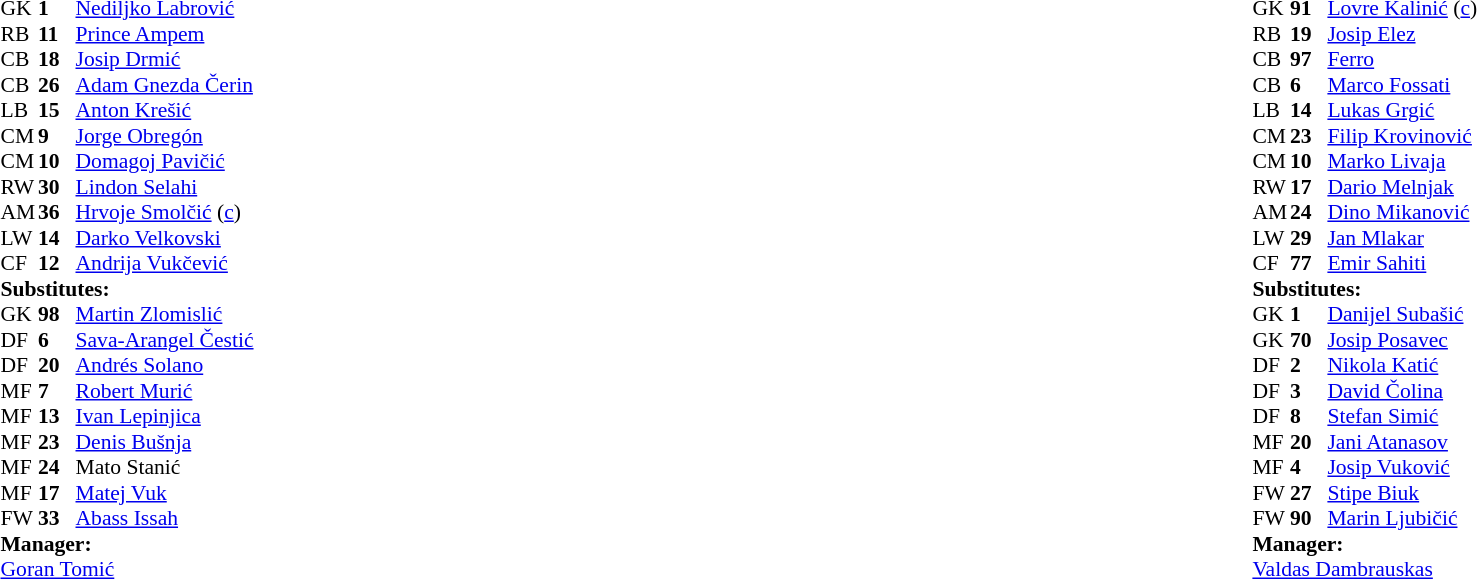<table width="100%">
<tr>
<td valign="top" width="40%"><br><table style="font-size:90%" cellspacing="0" cellpadding="0">
<tr>
<th width=25></th>
<th width=25></th>
</tr>
<tr>
<td>GK</td>
<td><strong>1</strong></td>
<td> <a href='#'>Nediljko Labrović</a></td>
</tr>
<tr>
<td>RB</td>
<td><strong>11</strong></td>
<td> <a href='#'>Prince Ampem</a></td>
<td></td>
<td></td>
</tr>
<tr>
<td>CB</td>
<td><strong>18</strong></td>
<td> <a href='#'>Josip Drmić</a></td>
</tr>
<tr>
<td>CB</td>
<td><strong>26</strong></td>
<td> <a href='#'>Adam Gnezda Čerin</a></td>
<td></td>
<td></td>
</tr>
<tr>
<td>LB</td>
<td><strong>15</strong></td>
<td> <a href='#'>Anton Krešić</a></td>
</tr>
<tr>
<td>CM</td>
<td><strong>9</strong></td>
<td> <a href='#'>Jorge Obregón</a></td>
<td></td>
<td></td>
</tr>
<tr>
<td>CM</td>
<td><strong>10</strong></td>
<td> <a href='#'>Domagoj Pavičić</a></td>
<td></td>
<td></td>
</tr>
<tr>
<td>RW</td>
<td><strong>30</strong></td>
<td> <a href='#'>Lindon Selahi</a></td>
<td></td>
<td></td>
</tr>
<tr>
<td>AM</td>
<td><strong>36</strong></td>
<td> <a href='#'>Hrvoje Smolčić</a> (<a href='#'>c</a>)</td>
<td></td>
</tr>
<tr>
<td>LW</td>
<td><strong>14</strong></td>
<td> <a href='#'>Darko Velkovski</a></td>
</tr>
<tr>
<td>CF</td>
<td><strong>12</strong></td>
<td> <a href='#'>Andrija Vukčević</a></td>
</tr>
<tr>
<td colspan=3><strong>Substitutes:</strong></td>
</tr>
<tr>
<td>GK</td>
<td><strong>98</strong></td>
<td> <a href='#'>Martin Zlomislić</a></td>
</tr>
<tr>
<td>DF</td>
<td><strong>6</strong></td>
<td> <a href='#'>Sava-Arangel Čestić</a></td>
</tr>
<tr>
<td>DF</td>
<td><strong>20</strong></td>
<td> <a href='#'>Andrés Solano</a></td>
<td></td>
<td></td>
</tr>
<tr>
<td>MF</td>
<td><strong>7</strong></td>
<td> <a href='#'>Robert Murić</a></td>
<td></td>
<td></td>
</tr>
<tr>
<td>MF</td>
<td><strong>13</strong></td>
<td> <a href='#'>Ivan Lepinjica</a></td>
<td></td>
<td></td>
</tr>
<tr>
<td>MF</td>
<td><strong>23</strong></td>
<td> <a href='#'>Denis Bušnja</a></td>
<td></td>
<td></td>
</tr>
<tr>
<td>MF</td>
<td><strong>24</strong></td>
<td> Mato Stanić</td>
<td></td>
<td></td>
</tr>
<tr>
<td>MF</td>
<td><strong>17</strong></td>
<td> <a href='#'>Matej Vuk</a></td>
</tr>
<tr>
<td>FW</td>
<td><strong>33</strong></td>
<td> <a href='#'>Abass Issah</a></td>
</tr>
<tr>
<td colspan=3><strong>Manager:</strong></td>
</tr>
<tr>
<td colspan=3> <a href='#'>Goran Tomić</a></td>
</tr>
</table>
</td>
<td valign="top" width="50%"><br><table style="font-size:90%; margin:auto" cellspacing="0" cellpadding="0">
<tr>
<th width=25></th>
<th width=25></th>
</tr>
<tr>
<td>GK</td>
<td><strong>91</strong></td>
<td> <a href='#'>Lovre Kalinić</a> (<a href='#'>c</a>)</td>
</tr>
<tr>
<td>RB</td>
<td><strong>19</strong></td>
<td> <a href='#'>Josip Elez</a></td>
</tr>
<tr>
<td>CB</td>
<td><strong>97</strong></td>
<td> <a href='#'>Ferro</a></td>
</tr>
<tr>
<td>CB</td>
<td><strong>6</strong></td>
<td> <a href='#'>Marco Fossati</a></td>
<td></td>
</tr>
<tr>
<td>LB</td>
<td><strong>14</strong></td>
<td> <a href='#'>Lukas Grgić</a></td>
<td></td>
<td></td>
</tr>
<tr>
<td>CM</td>
<td><strong>23</strong></td>
<td> <a href='#'>Filip Krovinović</a></td>
</tr>
<tr>
<td>CM</td>
<td><strong>10</strong></td>
<td> <a href='#'>Marko Livaja</a></td>
</tr>
<tr>
<td>RW</td>
<td><strong>17</strong></td>
<td> <a href='#'>Dario Melnjak</a></td>
<td></td>
<td></td>
</tr>
<tr>
<td>AM</td>
<td><strong>24</strong></td>
<td> <a href='#'>Dino Mikanović</a></td>
</tr>
<tr>
<td>LW</td>
<td><strong>29</strong></td>
<td> <a href='#'>Jan Mlakar</a></td>
<td></td>
<td></td>
</tr>
<tr>
<td>CF</td>
<td><strong>77</strong></td>
<td> <a href='#'>Emir Sahiti</a></td>
<td></td>
<td></td>
</tr>
<tr>
<td colspan=3><strong>Substitutes:</strong></td>
</tr>
<tr>
<td>GK</td>
<td><strong>1</strong></td>
<td> <a href='#'>Danijel Subašić</a></td>
</tr>
<tr>
<td>GK</td>
<td><strong>70</strong></td>
<td> <a href='#'>Josip Posavec</a></td>
</tr>
<tr>
<td>DF</td>
<td><strong>2</strong></td>
<td> <a href='#'>Nikola Katić</a></td>
</tr>
<tr>
<td>DF</td>
<td><strong>3</strong></td>
<td> <a href='#'>David Čolina</a></td>
<td></td>
<td></td>
</tr>
<tr>
<td>DF</td>
<td><strong>8</strong></td>
<td> <a href='#'>Stefan Simić</a></td>
<td></td>
<td></td>
</tr>
<tr>
<td>MF</td>
<td><strong>20</strong></td>
<td> <a href='#'>Jani Atanasov</a></td>
</tr>
<tr>
<td>MF</td>
<td><strong>4</strong></td>
<td> <a href='#'>Josip Vuković</a></td>
<td></td>
<td></td>
</tr>
<tr>
<td>FW</td>
<td><strong>27</strong></td>
<td> <a href='#'>Stipe Biuk</a></td>
<td></td>
<td></td>
</tr>
<tr>
<td>FW</td>
<td><strong>90</strong></td>
<td> <a href='#'>Marin Ljubičić</a></td>
</tr>
<tr>
<td colspan=3><strong>Manager:</strong></td>
</tr>
<tr>
<td colspan=3> <a href='#'>Valdas Dambrauskas</a></td>
</tr>
</table>
</td>
</tr>
</table>
